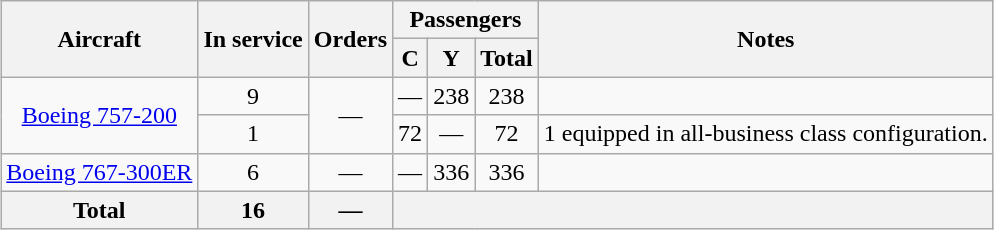<table class="wikitable" style="border-collapse:collapse;text-align:center;margin:auto;">
<tr>
<th rowspan="2">Aircraft</th>
<th rowspan="2">In service</th>
<th rowspan="2">Orders</th>
<th colspan="3">Passengers</th>
<th rowspan="2">Notes</th>
</tr>
<tr>
<th><abbr>C</abbr></th>
<th><abbr>Y</abbr></th>
<th>Total</th>
</tr>
<tr>
<td rowspan="2"><a href='#'>Boeing 757-200</a></td>
<td>9</td>
<td rowspan="2">—</td>
<td>—</td>
<td>238</td>
<td>238</td>
<td></td>
</tr>
<tr>
<td>1</td>
<td>72</td>
<td>—</td>
<td>72</td>
<td>1 equipped in all-business class configuration.</td>
</tr>
<tr>
<td><a href='#'>Boeing 767-300ER</a></td>
<td>6</td>
<td>—</td>
<td>—</td>
<td>336</td>
<td>336</td>
<td></td>
</tr>
<tr>
<th>Total</th>
<th>16</th>
<th>—</th>
<th colspan="4"></th>
</tr>
</table>
